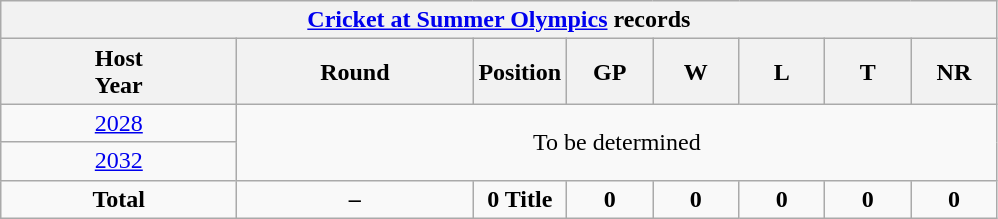<table class="wikitable" style="text-align: center; width=900px;">
<tr>
<th colspan=9><a href='#'>Cricket at Summer Olympics</a> records</th>
</tr>
<tr>
<th width=150>Host<br>Year</th>
<th width=150>Round</th>
<th width=50>Position</th>
<th width=50>GP</th>
<th width=50>W</th>
<th width=50>L</th>
<th width=50>T</th>
<th width=50>NR</th>
</tr>
<tr>
<td> <a href='#'>2028</a></td>
<td colspan=8 rowspan=2>To be determined</td>
</tr>
<tr>
<td> <a href='#'>2032</a></td>
</tr>
<tr>
<td><strong>Total</strong></td>
<td><strong>–</strong></td>
<td><strong>0 Title</strong></td>
<td><strong>0</strong></td>
<td><strong>0</strong></td>
<td><strong>0</strong></td>
<td><strong>0</strong></td>
<td><strong>0</strong></td>
</tr>
</table>
